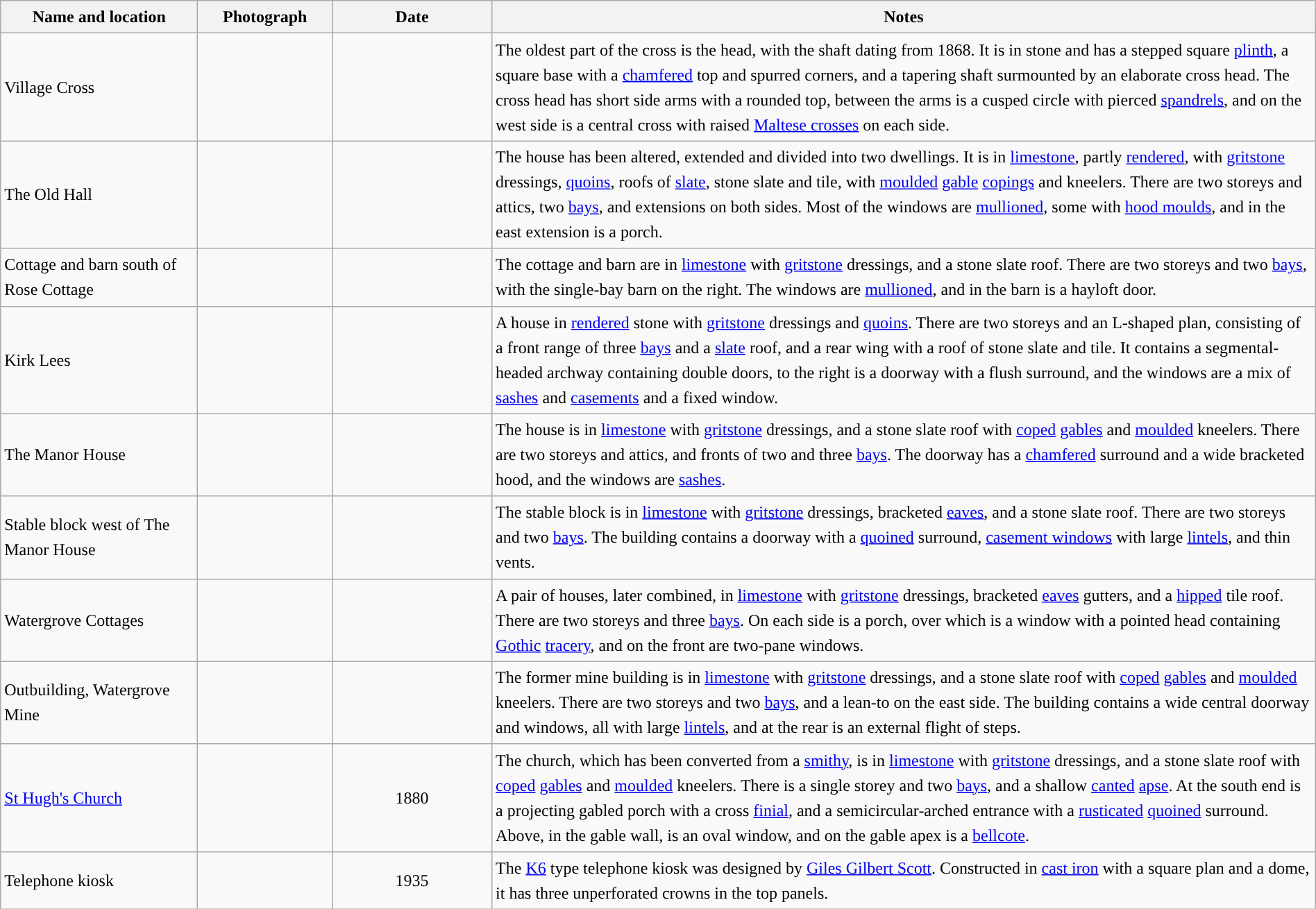<table class="wikitable sortable plainrowheaders" style="width:100%;border:0px;text-align:left;line-height:150%;">
<tr>
<th scope="col"  style="width:150px">Name and location</th>
<th scope="col"  style="width:100px" class="unsortable">Photograph</th>
<th scope="col"  style="width:120px">Date</th>
<th scope="col"  style="width:650px" class="unsortable">Notes</th>
</tr>
<tr>
<td>Village Cross<br><small></small></td>
<td></td>
<td align="center"></td>
<td>The oldest part of the cross is the head, with the shaft dating from 1868.  It is in stone and has a stepped square <a href='#'>plinth</a>, a square base with a <a href='#'>chamfered</a> top and spurred corners, and a tapering shaft surmounted by an elaborate cross head.  The cross head has short side arms with a rounded top, between the arms is a cusped circle with pierced <a href='#'>spandrels</a>, and on the west side is a central cross with raised <a href='#'>Maltese crosses</a> on each side.</td>
</tr>
<tr>
<td>The Old Hall<br><small></small></td>
<td></td>
<td align="center"></td>
<td>The house has been altered, extended and divided into two dwellings.  It is in <a href='#'>limestone</a>, partly <a href='#'>rendered</a>, with <a href='#'>gritstone</a> dressings, <a href='#'>quoins</a>, roofs of <a href='#'>slate</a>, stone slate and tile, with <a href='#'>moulded</a> <a href='#'>gable</a> <a href='#'>copings</a> and kneelers.  There are two storeys and attics, two <a href='#'>bays</a>, and extensions on both sides.  Most of the windows are <a href='#'>mullioned</a>, some with <a href='#'>hood moulds</a>, and in the east extension is a porch.</td>
</tr>
<tr>
<td>Cottage and barn south of Rose Cottage<br><small></small></td>
<td></td>
<td align="center"></td>
<td>The cottage and barn are in <a href='#'>limestone</a> with <a href='#'>gritstone</a> dressings, and a stone slate roof.  There are two storeys and two <a href='#'>bays</a>, with the single-bay barn on the right.  The windows are <a href='#'>mullioned</a>, and in the barn is a hayloft door.</td>
</tr>
<tr>
<td>Kirk Lees<br><small></small></td>
<td></td>
<td align="center"></td>
<td>A house in <a href='#'>rendered</a> stone with <a href='#'>gritstone</a> dressings and <a href='#'>quoins</a>.  There are two storeys and an L-shaped plan, consisting of a front range of three <a href='#'>bays</a> and a <a href='#'>slate</a> roof, and a rear wing with a roof of stone slate and tile.  It contains a segmental-headed archway containing double doors, to the right is a doorway with a flush surround, and the windows are a mix of <a href='#'>sashes</a> and <a href='#'>casements</a> and a fixed window.</td>
</tr>
<tr>
<td>The Manor House<br><small></small></td>
<td></td>
<td align="center"></td>
<td>The house is in <a href='#'>limestone</a> with <a href='#'>gritstone</a> dressings, and a stone slate roof with <a href='#'>coped</a> <a href='#'>gables</a> and <a href='#'>moulded</a> kneelers. There are two storeys and attics, and fronts of two and three <a href='#'>bays</a>.  The doorway has a <a href='#'>chamfered</a> surround and a wide bracketed hood, and the windows are <a href='#'>sashes</a>.</td>
</tr>
<tr>
<td>Stable block west of The Manor House<br><small></small></td>
<td></td>
<td align="center"></td>
<td>The stable block is in <a href='#'>limestone</a> with <a href='#'>gritstone</a> dressings, bracketed <a href='#'>eaves</a>, and a stone slate roof.  There are two storeys and two <a href='#'>bays</a>. The building contains a doorway with a <a href='#'>quoined</a> surround, <a href='#'>casement windows</a> with large <a href='#'>lintels</a>, and thin vents.</td>
</tr>
<tr>
<td>Watergrove Cottages<br><small></small></td>
<td></td>
<td align="center"></td>
<td>A pair of houses, later combined, in <a href='#'>limestone</a> with <a href='#'>gritstone</a> dressings, bracketed <a href='#'>eaves</a> gutters, and a <a href='#'>hipped</a> tile roof.  There are two storeys and three <a href='#'>bays</a>.  On each side is a porch, over which is a window with a pointed head containing <a href='#'>Gothic</a> <a href='#'>tracery</a>, and on the front are two-pane windows.</td>
</tr>
<tr>
<td>Outbuilding, Watergrove Mine<br><small></small></td>
<td></td>
<td align="center"></td>
<td>The former mine building is in <a href='#'>limestone</a> with <a href='#'>gritstone</a> dressings, and a stone slate roof with <a href='#'>coped</a> <a href='#'>gables</a> and <a href='#'>moulded</a> kneelers. There are two storeys and two <a href='#'>bays</a>, and a lean-to on the east side.  The building contains a wide central doorway and windows, all with large <a href='#'>lintels</a>, and at the rear is an external flight of steps.</td>
</tr>
<tr>
<td><a href='#'>St Hugh's Church</a><br><small></small></td>
<td></td>
<td align="center">1880</td>
<td>The church, which has been converted from a <a href='#'>smithy</a>, is in <a href='#'>limestone</a> with <a href='#'>gritstone</a> dressings, and a stone slate roof with <a href='#'>coped</a> <a href='#'>gables</a> and <a href='#'>moulded</a> kneelers.  There is a single storey and two <a href='#'>bays</a>, and a shallow <a href='#'>canted</a> <a href='#'>apse</a>.  At the south end is a projecting gabled porch with a cross <a href='#'>finial</a>, and a semicircular-arched entrance with a <a href='#'>rusticated</a> <a href='#'>quoined</a> surround.  Above, in the gable wall, is an oval window, and on the gable apex is a <a href='#'>bellcote</a>.</td>
</tr>
<tr>
<td>Telephone kiosk<br><small></small></td>
<td></td>
<td align="center">1935</td>
<td>The <a href='#'>K6</a> type telephone kiosk was designed by <a href='#'>Giles Gilbert Scott</a>.  Constructed in <a href='#'>cast iron</a> with a square plan and a dome, it has three unperforated crowns in the top panels.</td>
</tr>
<tr>
</tr>
</table>
